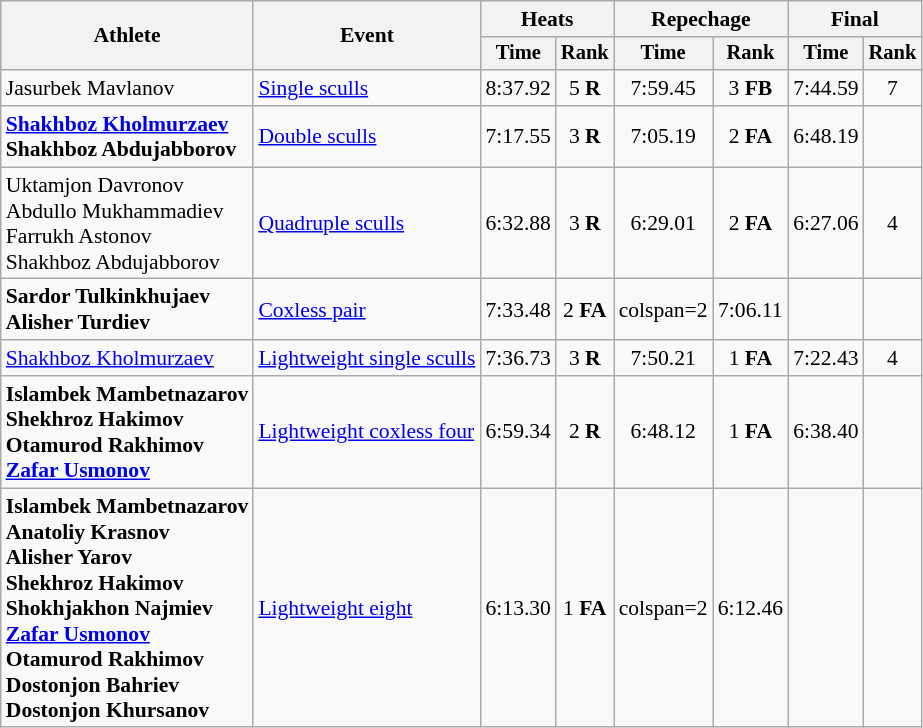<table class=wikitable style=font-size:90%;text-align:center>
<tr>
<th rowspan=2>Athlete</th>
<th rowspan=2>Event</th>
<th colspan=2>Heats</th>
<th colspan=2>Repechage</th>
<th colspan=2>Final</th>
</tr>
<tr style="font-size:95%">
<th>Time</th>
<th>Rank</th>
<th>Time</th>
<th>Rank</th>
<th>Time</th>
<th>Rank</th>
</tr>
<tr>
<td align=left>Jasurbek Mavlanov</td>
<td align=left><a href='#'>Single sculls</a></td>
<td>8:37.92</td>
<td>5 <strong>R</strong></td>
<td>7:59.45</td>
<td>3 <strong>FB</strong></td>
<td>7:44.59</td>
<td>7</td>
</tr>
<tr>
<td align=left><strong><a href='#'>Shakhboz Kholmurzaev</a><br>Shakhboz Abdujabborov</strong></td>
<td align=left><a href='#'>Double sculls</a></td>
<td>7:17.55</td>
<td>3 <strong>R</strong></td>
<td>7:05.19</td>
<td>2 <strong>FA</strong></td>
<td>6:48.19</td>
<td></td>
</tr>
<tr>
<td align=left>Uktamjon Davronov<br>Abdullo Mukhammadiev<br>Farrukh Astonov<br>Shakhboz Abdujabborov</td>
<td align=left><a href='#'>Quadruple sculls</a></td>
<td>6:32.88</td>
<td>3 <strong>R</strong></td>
<td>6:29.01</td>
<td>2 <strong>FA</strong></td>
<td>6:27.06</td>
<td>4</td>
</tr>
<tr>
<td align=left><strong>Sardor Tulkinkhujaev<br>Alisher Turdiev</strong></td>
<td align=left><a href='#'>Coxless pair</a></td>
<td>7:33.48</td>
<td>2 <strong>FA</strong></td>
<td>colspan=2 </td>
<td>7:06.11</td>
<td></td>
</tr>
<tr>
<td align=left><a href='#'>Shakhboz Kholmurzaev</a></td>
<td align=left><a href='#'>Lightweight single sculls</a></td>
<td>7:36.73</td>
<td>3 <strong>R</strong></td>
<td>7:50.21</td>
<td>1 <strong>FA</strong></td>
<td>7:22.43</td>
<td>4</td>
</tr>
<tr>
<td align=left><strong>Islambek Mambetnazarov<br>Shekhroz Hakimov<br>Otamurod Rakhimov<br><a href='#'>Zafar Usmonov</a></strong></td>
<td align=left><a href='#'>Lightweight coxless four</a></td>
<td>6:59.34</td>
<td>2 <strong>R</strong></td>
<td>6:48.12</td>
<td>1 <strong>FA</strong></td>
<td>6:38.40</td>
<td></td>
</tr>
<tr>
<td align=left><strong>Islambek Mambetnazarov<br>Anatoliy Krasnov<br>Alisher Yarov<br>Shekhroz Hakimov<br>Shokhjakhon Najmiev<br><a href='#'>Zafar Usmonov</a><br>Otamurod Rakhimov<br>Dostonjon Bahriev<br>Dostonjon Khursanov</strong></td>
<td align=left><a href='#'>Lightweight eight</a></td>
<td>6:13.30</td>
<td>1 <strong>FA</strong></td>
<td>colspan=2 </td>
<td>6:12.46</td>
<td></td>
</tr>
</table>
